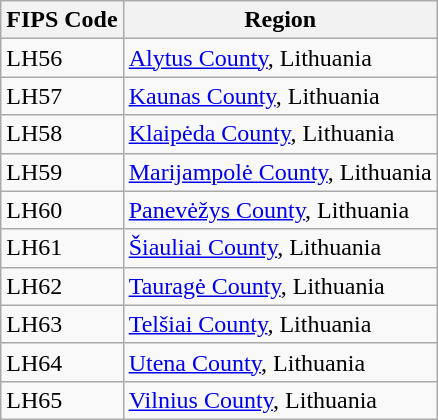<table class="wikitable">
<tr>
<th>FIPS Code</th>
<th>Region</th>
</tr>
<tr>
<td>LH56</td>
<td><a href='#'>Alytus County</a>, Lithuania</td>
</tr>
<tr>
<td>LH57</td>
<td><a href='#'>Kaunas County</a>, Lithuania</td>
</tr>
<tr>
<td>LH58</td>
<td><a href='#'>Klaipėda County</a>, Lithuania</td>
</tr>
<tr>
<td>LH59</td>
<td><a href='#'>Marijampolė County</a>, Lithuania</td>
</tr>
<tr>
<td>LH60</td>
<td><a href='#'>Panevėžys County</a>, Lithuania</td>
</tr>
<tr>
<td>LH61</td>
<td><a href='#'>Šiauliai County</a>, Lithuania</td>
</tr>
<tr>
<td>LH62</td>
<td><a href='#'>Tauragė County</a>, Lithuania</td>
</tr>
<tr>
<td>LH63</td>
<td><a href='#'>Telšiai County</a>, Lithuania</td>
</tr>
<tr>
<td>LH64</td>
<td><a href='#'>Utena County</a>, Lithuania</td>
</tr>
<tr>
<td>LH65</td>
<td><a href='#'>Vilnius County</a>, Lithuania</td>
</tr>
</table>
